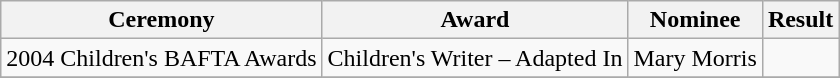<table class="wikitable">
<tr>
<th>Ceremony</th>
<th>Award</th>
<th>Nominee</th>
<th>Result</th>
</tr>
<tr>
<td>2004 Children's BAFTA Awards</td>
<td>Children's Writer – Adapted In</td>
<td>Mary Morris</td>
<td></td>
</tr>
<tr>
</tr>
</table>
